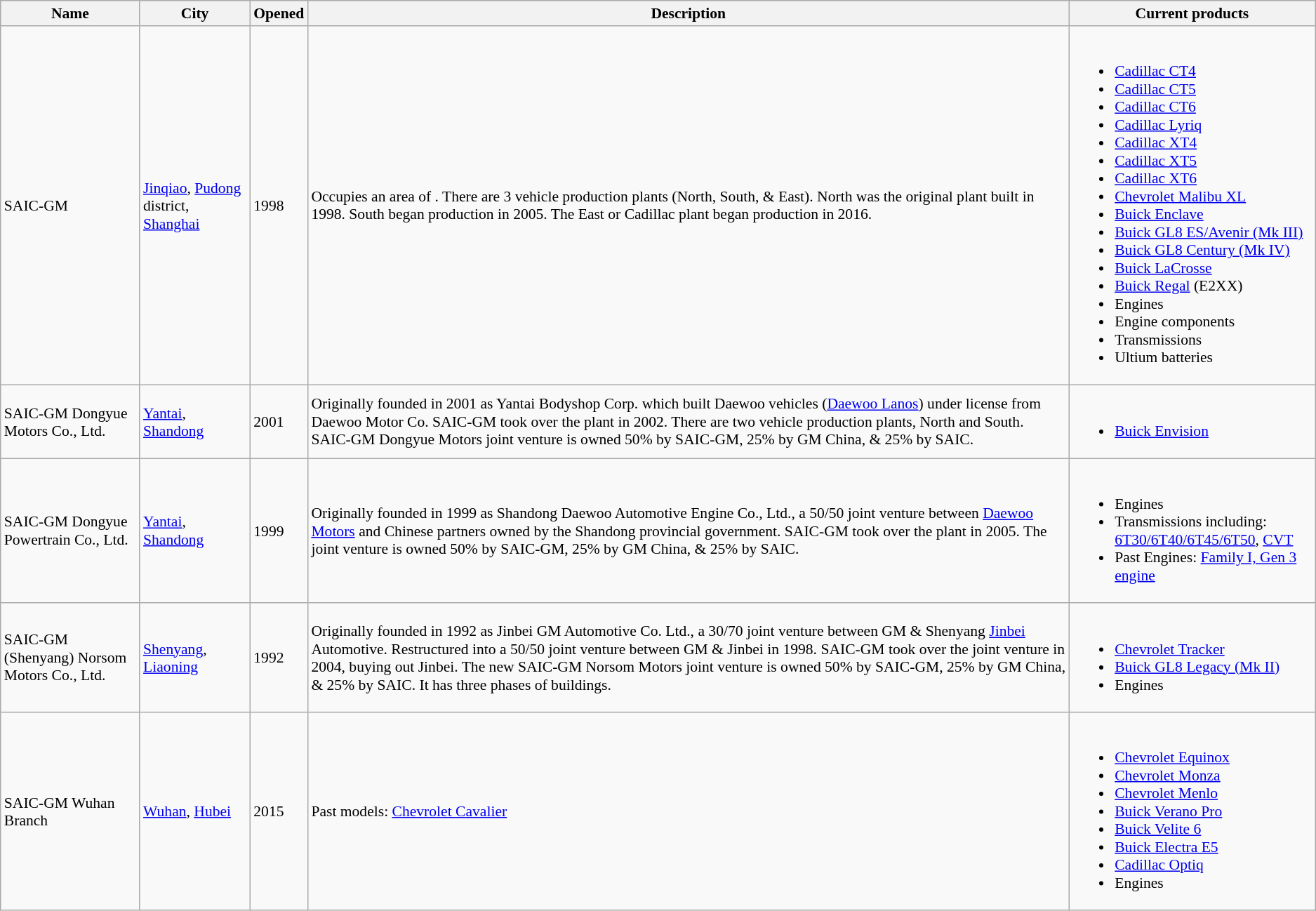<table class="wikitable sortable" style="font-size:90%">
<tr>
<th>Name</th>
<th>City</th>
<th>Opened</th>
<th class="unsortable">Description</th>
<th class="unsortable">Current products</th>
</tr>
<tr>
<td>SAIC-GM</td>
<td><a href='#'>Jinqiao</a>, <a href='#'>Pudong</a> district, <a href='#'>Shanghai</a></td>
<td>1998</td>
<td>Occupies an area of . There are 3 vehicle production plants (North, South, & East). North was the original plant built in 1998. South began production in 2005. The East or Cadillac plant began production in 2016.</td>
<td><br><ul><li><a href='#'>Cadillac CT4</a></li><li><a href='#'>Cadillac CT5</a></li><li><a href='#'>Cadillac CT6</a></li><li><a href='#'>Cadillac Lyriq</a></li><li><a href='#'>Cadillac XT4</a></li><li><a href='#'>Cadillac XT5</a></li><li><a href='#'>Cadillac XT6</a></li><li><a href='#'>Chevrolet Malibu XL</a></li><li><a href='#'>Buick Enclave</a></li><li><a href='#'>Buick GL8 ES/Avenir (Mk III)</a></li><li><a href='#'>Buick GL8 Century (Mk IV)</a></li><li><a href='#'>Buick LaCrosse</a></li><li><a href='#'>Buick Regal</a> (E2XX)</li><li>Engines</li><li>Engine components</li><li>Transmissions</li><li>Ultium batteries</li></ul></td>
</tr>
<tr>
<td>SAIC-GM Dongyue Motors Co., Ltd.</td>
<td><a href='#'>Yantai</a>, <a href='#'>Shandong</a></td>
<td>2001</td>
<td>Originally founded in 2001 as Yantai Bodyshop Corp. which built Daewoo vehicles (<a href='#'>Daewoo Lanos</a>) under license from Daewoo Motor Co. SAIC-GM took over the plant in 2002. There are two vehicle production plants, North and South. SAIC-GM Dongyue Motors joint venture is owned 50% by SAIC-GM, 25% by GM China, & 25% by SAIC.</td>
<td><br><ul><li><a href='#'>Buick Envision</a></li></ul></td>
</tr>
<tr>
<td>SAIC-GM Dongyue Powertrain Co., Ltd.</td>
<td><a href='#'>Yantai</a>, <a href='#'>Shandong</a></td>
<td>1999</td>
<td>Originally founded in 1999 as Shandong Daewoo Automotive Engine Co., Ltd., a 50/50 joint venture between <a href='#'>Daewoo Motors</a> and Chinese partners owned by the Shandong provincial government. SAIC-GM took over the plant in 2005. The joint venture is owned 50% by SAIC-GM, 25% by GM China, & 25% by SAIC.</td>
<td><br><ul><li>Engines</li><li>Transmissions including: <a href='#'>6T30/6T40/6T45/6T50</a>, <a href='#'>CVT</a></li><li>Past Engines: <a href='#'>Family I, Gen 3 engine</a></li></ul></td>
</tr>
<tr>
<td>SAIC-GM (Shenyang) Norsom Motors Co., Ltd.</td>
<td><a href='#'>Shenyang</a>, <a href='#'>Liaoning</a></td>
<td>1992</td>
<td>Originally founded in 1992 as Jinbei GM Automotive Co. Ltd., a 30/70 joint venture between GM & Shenyang <a href='#'>Jinbei</a> Automotive. Restructured into a 50/50 joint venture between GM & Jinbei in 1998. SAIC-GM took over the joint venture in 2004, buying out Jinbei. The new SAIC-GM Norsom Motors joint venture is owned 50% by SAIC-GM, 25% by GM China, & 25% by SAIC. It has three phases of buildings.</td>
<td><br><ul><li><a href='#'>Chevrolet Tracker</a></li><li><a href='#'>Buick GL8 Legacy (Mk II)</a></li><li>Engines</li></ul></td>
</tr>
<tr>
<td>SAIC-GM Wuhan Branch</td>
<td><a href='#'>Wuhan</a>, <a href='#'>Hubei</a></td>
<td>2015</td>
<td>Past models: <a href='#'>Chevrolet Cavalier</a></td>
<td><br><ul><li><a href='#'>Chevrolet Equinox</a></li><li><a href='#'>Chevrolet Monza</a></li><li><a href='#'>Chevrolet Menlo</a></li><li><a href='#'>Buick Verano Pro</a></li><li><a href='#'>Buick Velite 6</a></li><li><a href='#'>Buick Electra E5</a></li><li><a href='#'>Cadillac Optiq</a></li><li>Engines</li></ul></td>
</tr>
</table>
